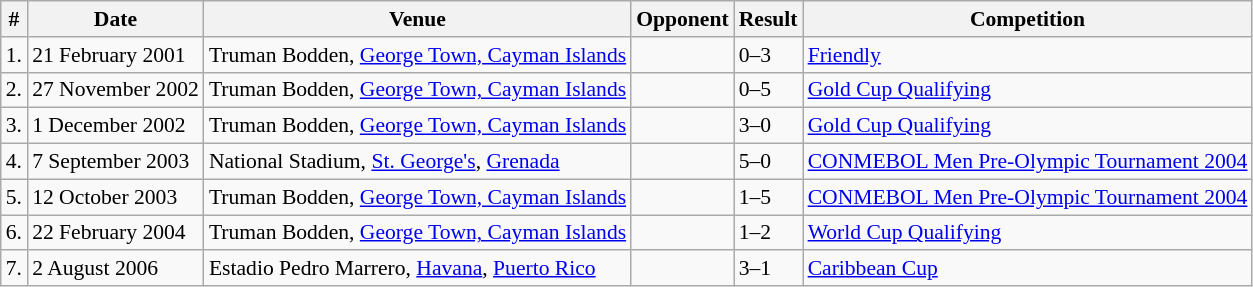<table class="wikitable" style="font-size:90%;">
<tr>
<th>#</th>
<th>Date</th>
<th>Venue</th>
<th>Opponent</th>
<th>Result</th>
<th>Competition</th>
</tr>
<tr>
<td>1.</td>
<td>21 February 2001</td>
<td>Truman Bodden, <a href='#'>George Town, Cayman Islands</a></td>
<td></td>
<td>0–3</td>
<td><a href='#'>Friendly</a></td>
</tr>
<tr>
<td>2.</td>
<td>27 November 2002</td>
<td>Truman Bodden, <a href='#'>George Town, Cayman Islands</a></td>
<td></td>
<td>0–5</td>
<td><a href='#'>Gold Cup Qualifying</a></td>
</tr>
<tr>
<td>3.</td>
<td>1 December 2002</td>
<td>Truman Bodden, <a href='#'>George Town, Cayman Islands</a></td>
<td></td>
<td>3–0</td>
<td><a href='#'>Gold Cup Qualifying</a></td>
</tr>
<tr>
<td>4.</td>
<td>7 September 2003</td>
<td>National Stadium, <a href='#'>St. George's</a>, <a href='#'>Grenada</a></td>
<td></td>
<td>5–0</td>
<td><a href='#'>CONMEBOL Men Pre-Olympic Tournament 2004</a></td>
</tr>
<tr>
<td>5.</td>
<td>12 October 2003</td>
<td>Truman Bodden, <a href='#'>George Town, Cayman Islands</a></td>
<td></td>
<td>1–5</td>
<td><a href='#'>CONMEBOL Men Pre-Olympic Tournament 2004</a></td>
</tr>
<tr>
<td>6.</td>
<td>22 February 2004</td>
<td>Truman Bodden, <a href='#'>George Town, Cayman Islands</a></td>
<td></td>
<td>1–2</td>
<td><a href='#'>World Cup Qualifying</a></td>
</tr>
<tr>
<td>7.</td>
<td>2 August 2006</td>
<td>Estadio Pedro Marrero, <a href='#'>Havana</a>, <a href='#'>Puerto Rico</a></td>
<td></td>
<td>3–1</td>
<td><a href='#'>Caribbean Cup</a></td>
</tr>
</table>
